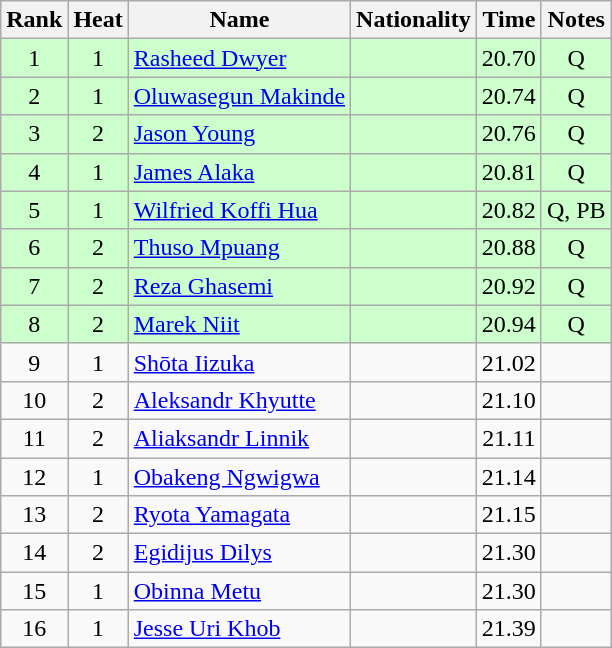<table class="wikitable sortable" style="text-align:center">
<tr>
<th>Rank</th>
<th>Heat</th>
<th>Name</th>
<th>Nationality</th>
<th>Time</th>
<th>Notes</th>
</tr>
<tr bgcolor=ccffcc>
<td>1</td>
<td>1</td>
<td align=left><a href='#'>Rasheed Dwyer</a></td>
<td align=left></td>
<td>20.70</td>
<td>Q</td>
</tr>
<tr bgcolor=ccffcc>
<td>2</td>
<td>1</td>
<td align=left><a href='#'>Oluwasegun Makinde</a></td>
<td align=left></td>
<td>20.74</td>
<td>Q</td>
</tr>
<tr bgcolor=ccffcc>
<td>3</td>
<td>2</td>
<td align=left><a href='#'>Jason Young</a></td>
<td align=left></td>
<td>20.76</td>
<td>Q</td>
</tr>
<tr bgcolor=ccffcc>
<td>4</td>
<td>1</td>
<td align=left><a href='#'>James Alaka</a></td>
<td align=left></td>
<td>20.81</td>
<td>Q</td>
</tr>
<tr bgcolor=ccffcc>
<td>5</td>
<td>1</td>
<td align=left><a href='#'>Wilfried Koffi Hua</a></td>
<td align=left></td>
<td>20.82</td>
<td>Q, PB</td>
</tr>
<tr bgcolor=ccffcc>
<td>6</td>
<td>2</td>
<td align=left><a href='#'>Thuso Mpuang</a></td>
<td align=left></td>
<td>20.88</td>
<td>Q</td>
</tr>
<tr bgcolor=ccffcc>
<td>7</td>
<td>2</td>
<td align=left><a href='#'>Reza Ghasemi</a></td>
<td align=left></td>
<td>20.92</td>
<td>Q</td>
</tr>
<tr bgcolor=ccffcc>
<td>8</td>
<td>2</td>
<td align=left><a href='#'>Marek Niit</a></td>
<td align=left></td>
<td>20.94</td>
<td>Q</td>
</tr>
<tr>
<td>9</td>
<td>1</td>
<td align=left><a href='#'>Shōta Iizuka</a></td>
<td align=left></td>
<td>21.02</td>
<td></td>
</tr>
<tr>
<td>10</td>
<td>2</td>
<td align=left><a href='#'>Aleksandr Khyutte</a></td>
<td align=left></td>
<td>21.10</td>
<td></td>
</tr>
<tr>
<td>11</td>
<td>2</td>
<td align=left><a href='#'>Aliaksandr Linnik</a></td>
<td align=left></td>
<td>21.11</td>
<td></td>
</tr>
<tr>
<td>12</td>
<td>1</td>
<td align=left><a href='#'>Obakeng Ngwigwa</a></td>
<td align=left></td>
<td>21.14</td>
<td></td>
</tr>
<tr>
<td>13</td>
<td>2</td>
<td align=left><a href='#'>Ryota Yamagata</a></td>
<td align=left></td>
<td>21.15</td>
<td></td>
</tr>
<tr>
<td>14</td>
<td>2</td>
<td align=left><a href='#'>Egidijus Dilys</a></td>
<td align=left></td>
<td>21.30</td>
<td></td>
</tr>
<tr>
<td>15</td>
<td>1</td>
<td align=left><a href='#'>Obinna Metu</a></td>
<td align=left></td>
<td>21.30</td>
<td></td>
</tr>
<tr>
<td>16</td>
<td>1</td>
<td align=left><a href='#'>Jesse Uri Khob</a></td>
<td align=left></td>
<td>21.39</td>
<td></td>
</tr>
</table>
